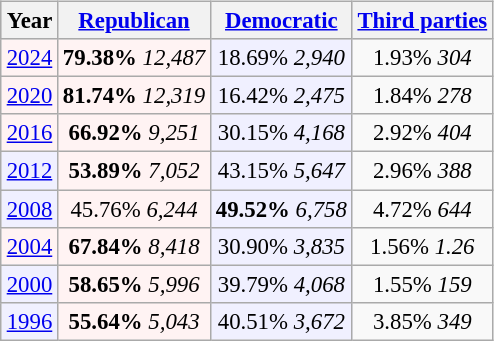<table class="wikitable" style="float:right; font-size:95%;">
<tr bgcolor=lightgrey>
<th>Year</th>
<th><a href='#'>Republican</a></th>
<th><a href='#'>Democratic</a></th>
<th><a href='#'>Third parties</a></th>
</tr>
<tr>
<td align="center" bgcolor="#fff3f3"><a href='#'>2024</a></td>
<td align="center" bgcolor="#fff3f3"><strong>79.38%</strong> <em>12,487</em></td>
<td align="center" bgcolor="#f0f0ff">18.69% <em>2,940</em></td>
<td align="center">1.93% <em>304</em></td>
</tr>
<tr>
<td align="center" bgcolor="#fff3f3"><a href='#'>2020</a></td>
<td align="center" bgcolor="#fff3f3"><strong>81.74%</strong> <em>12,319</em></td>
<td align="center" bgcolor="#f0f0ff">16.42% <em>2,475</em></td>
<td align="center">1.84% <em>278</em></td>
</tr>
<tr>
<td align="center" bgcolor="#fff3f3"><a href='#'>2016</a></td>
<td align="center" bgcolor="#fff3f3"><strong>66.92%</strong> <em>9,251</em></td>
<td align="center" bgcolor="#f0f0ff">30.15% <em>4,168</em></td>
<td align="center">2.92% <em>404</em></td>
</tr>
<tr>
<td align="center" bgcolor="#f0f0ff"><a href='#'>2012</a></td>
<td align="center" bgcolor="#fff3f3"><strong>53.89%</strong> <em>7,052</em></td>
<td align="center" bgcolor="#f0f0ff">43.15% <em>5,647</em></td>
<td align="center">2.96% <em>388</em></td>
</tr>
<tr>
<td align="center" bgcolor="#f0f0ff"><a href='#'>2008</a></td>
<td align="center" bgcolor="#fff3f3">45.76% <em>6,244</em></td>
<td align="center" bgcolor="#f0f0ff"><strong>49.52%</strong> <em>6,758</em></td>
<td align="center">4.72% <em>644</em></td>
</tr>
<tr>
<td align="center" bgcolor="#fff3f3"><a href='#'>2004</a></td>
<td align="center" bgcolor="#fff3f3"><strong>67.84%</strong> <em>8,418</em></td>
<td align="center" bgcolor="#f0f0ff">30.90% <em>3,835</em></td>
<td align="center">1.56% <em>1.26</em></td>
</tr>
<tr>
<td align="center" bgcolor="#f0f0ff"><a href='#'>2000</a></td>
<td align="center" bgcolor="#fff3f3"><strong>58.65%</strong> <em>5,996</em></td>
<td align="center" bgcolor="#f0f0ff">39.79% <em>4,068</em></td>
<td align="center">1.55% <em>159</em></td>
</tr>
<tr>
<td align="center" bgcolor="#f0f0ff"><a href='#'>1996</a></td>
<td align="center" bgcolor="#fff3f3"><strong>55.64%</strong> <em>5,043</em></td>
<td align="center" bgcolor="#f0f0ff">40.51% <em>3,672</em></td>
<td align="center">3.85% <em>349</em></td>
</tr>
</table>
